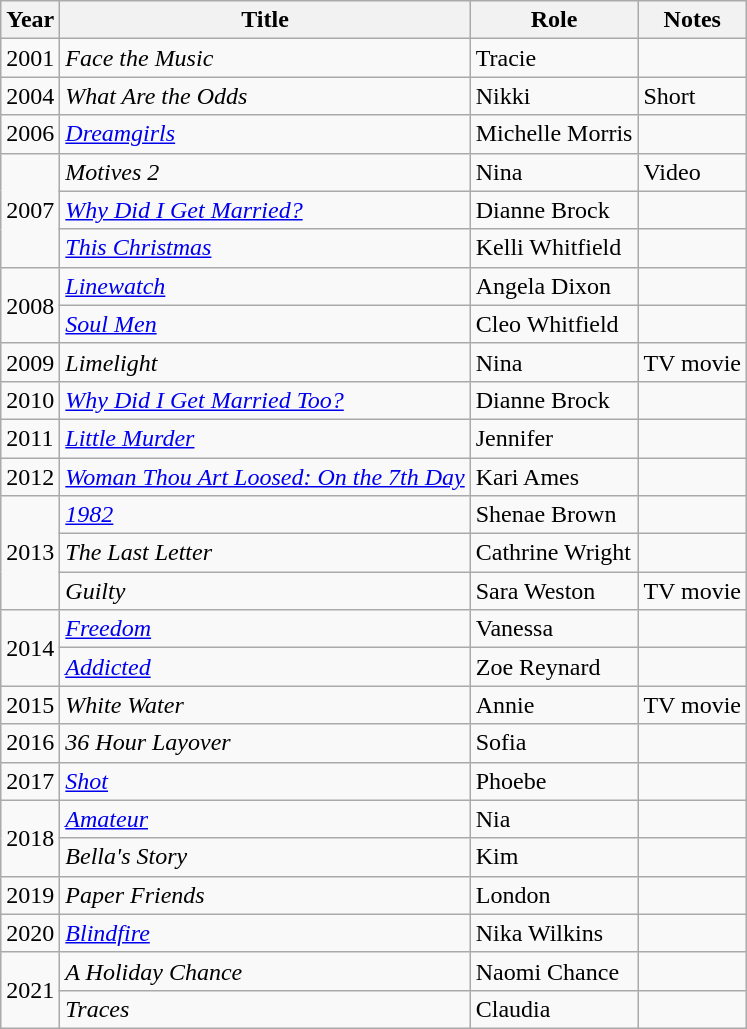<table class="wikitable">
<tr>
<th>Year</th>
<th>Title</th>
<th>Role</th>
<th>Notes</th>
</tr>
<tr>
<td>2001</td>
<td><em>Face the Music</em></td>
<td>Tracie</td>
<td></td>
</tr>
<tr>
<td>2004</td>
<td><em>What Are the Odds</em></td>
<td>Nikki</td>
<td>Short</td>
</tr>
<tr>
<td>2006</td>
<td><em><a href='#'>Dreamgirls</a></em></td>
<td>Michelle Morris</td>
<td></td>
</tr>
<tr>
<td rowspan="3">2007</td>
<td><em>Motives 2</em></td>
<td>Nina</td>
<td>Video</td>
</tr>
<tr>
<td><em><a href='#'>Why Did I Get Married?</a></em></td>
<td>Dianne Brock</td>
<td></td>
</tr>
<tr>
<td><em><a href='#'>This Christmas</a></em></td>
<td>Kelli Whitfield</td>
<td></td>
</tr>
<tr>
<td rowspan="2">2008</td>
<td><em><a href='#'>Linewatch</a></em></td>
<td>Angela Dixon</td>
<td></td>
</tr>
<tr>
<td><em><a href='#'>Soul Men</a></em></td>
<td>Cleo Whitfield</td>
<td></td>
</tr>
<tr>
<td>2009</td>
<td><em>Limelight</em></td>
<td>Nina</td>
<td>TV movie</td>
</tr>
<tr>
<td>2010</td>
<td><em><a href='#'>Why Did I Get Married Too?</a></em></td>
<td>Dianne Brock</td>
<td></td>
</tr>
<tr>
<td>2011</td>
<td><em><a href='#'>Little Murder</a></em></td>
<td>Jennifer</td>
<td></td>
</tr>
<tr>
<td>2012</td>
<td><em><a href='#'>Woman Thou Art Loosed: On the 7th Day</a></em></td>
<td>Kari Ames</td>
<td></td>
</tr>
<tr>
<td rowspan="3">2013</td>
<td><em><a href='#'>1982</a></em></td>
<td>Shenae Brown</td>
<td></td>
</tr>
<tr>
<td><em>The Last Letter</em></td>
<td>Cathrine Wright</td>
<td></td>
</tr>
<tr>
<td><em>Guilty</em></td>
<td>Sara Weston</td>
<td>TV movie</td>
</tr>
<tr>
<td rowspan="2">2014</td>
<td><em><a href='#'>Freedom</a></em></td>
<td>Vanessa</td>
<td></td>
</tr>
<tr>
<td><em><a href='#'>Addicted</a></em></td>
<td>Zoe Reynard</td>
<td></td>
</tr>
<tr>
<td>2015</td>
<td><em>White Water</em></td>
<td>Annie</td>
<td>TV movie</td>
</tr>
<tr>
<td>2016</td>
<td><em>36 Hour Layover</em></td>
<td>Sofia</td>
<td></td>
</tr>
<tr>
<td>2017</td>
<td><em><a href='#'>Shot</a></em></td>
<td>Phoebe</td>
<td></td>
</tr>
<tr>
<td rowspan="2">2018</td>
<td><em><a href='#'>Amateur</a></em></td>
<td>Nia</td>
<td></td>
</tr>
<tr>
<td><em>Bella's Story</em></td>
<td>Kim</td>
<td></td>
</tr>
<tr>
<td>2019</td>
<td><em>Paper Friends</em></td>
<td>London</td>
<td></td>
</tr>
<tr>
<td>2020</td>
<td><em><a href='#'>Blindfire</a></em></td>
<td>Nika Wilkins</td>
<td></td>
</tr>
<tr>
<td rowspan="2">2021</td>
<td><em>A Holiday Chance</em></td>
<td>Naomi Chance</td>
<td></td>
</tr>
<tr>
<td><em>Traces</em></td>
<td>Claudia</td>
<td></td>
</tr>
</table>
